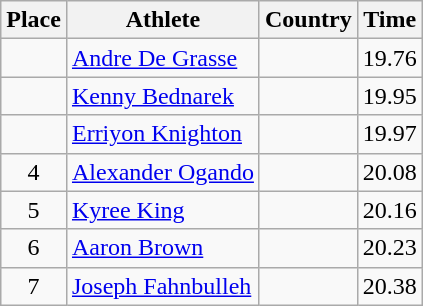<table class="wikitable">
<tr>
<th>Place</th>
<th>Athlete</th>
<th>Country</th>
<th>Time</th>
</tr>
<tr>
<td align=center></td>
<td><a href='#'>Andre De Grasse</a></td>
<td></td>
<td>19.76</td>
</tr>
<tr>
<td align=center></td>
<td><a href='#'>Kenny Bednarek</a></td>
<td></td>
<td>19.95</td>
</tr>
<tr>
<td align=center></td>
<td><a href='#'>Erriyon Knighton</a></td>
<td></td>
<td>19.97</td>
</tr>
<tr>
<td align=center>4</td>
<td><a href='#'>Alexander Ogando</a></td>
<td></td>
<td>20.08</td>
</tr>
<tr>
<td align=center>5</td>
<td><a href='#'>Kyree King</a></td>
<td></td>
<td>20.16</td>
</tr>
<tr>
<td align=center>6</td>
<td><a href='#'>Aaron Brown</a></td>
<td></td>
<td>20.23</td>
</tr>
<tr>
<td align=center>7</td>
<td><a href='#'>Joseph Fahnbulleh</a></td>
<td></td>
<td>20.38</td>
</tr>
</table>
